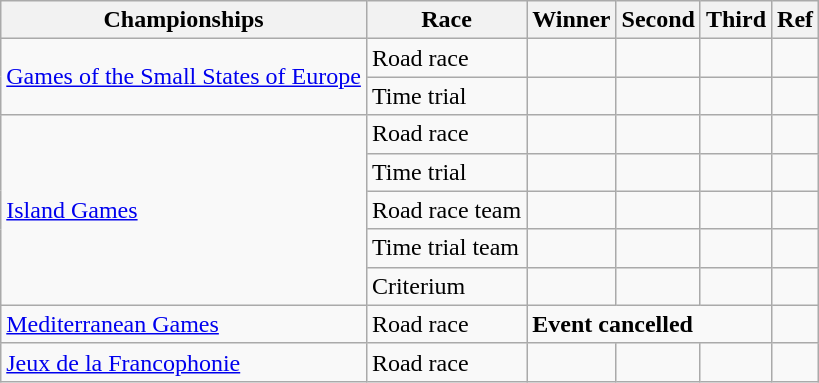<table class="wikitable sortable">
<tr>
<th>Championships</th>
<th>Race</th>
<th>Winner</th>
<th>Second</th>
<th>Third</th>
<th>Ref</th>
</tr>
<tr>
<td rowspan=2><a href='#'>Games of the Small States of Europe</a></td>
<td>Road race</td>
<td></td>
<td></td>
<td></td>
<td></td>
</tr>
<tr>
<td>Time trial</td>
<td></td>
<td></td>
<td></td>
<td></td>
</tr>
<tr>
<td rowspan=5><a href='#'>Island Games</a></td>
<td>Road race</td>
<td></td>
<td></td>
<td></td>
<td></td>
</tr>
<tr>
<td>Time trial</td>
<td></td>
<td></td>
<td></td>
<td></td>
</tr>
<tr>
<td>Road race team</td>
<td></td>
<td></td>
<td></td>
<td></td>
</tr>
<tr>
<td>Time trial team</td>
<td></td>
<td></td>
<td></td>
<td></td>
</tr>
<tr>
<td>Criterium</td>
<td></td>
<td></td>
<td></td>
<td></td>
</tr>
<tr>
<td><a href='#'>Mediterranean Games</a></td>
<td>Road race</td>
<td colspan=3><strong>Event cancelled</strong></td>
<td></td>
</tr>
<tr>
<td> <a href='#'>Jeux de la Francophonie</a></td>
<td>Road race</td>
<td></td>
<td></td>
<td></td>
<td></td>
</tr>
</table>
